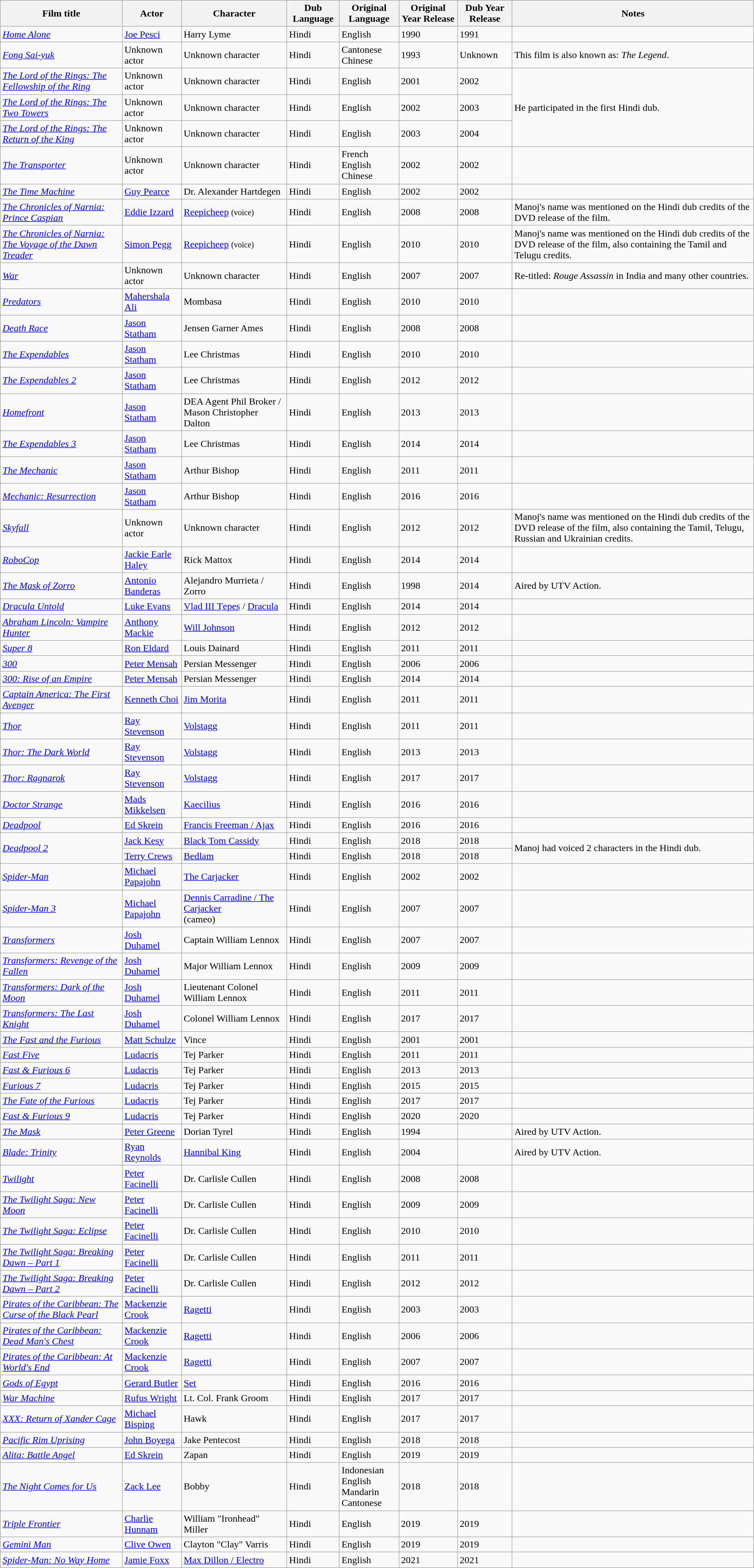<table class="wikitable sortable">
<tr>
<th>Film title</th>
<th>Actor</th>
<th>Character</th>
<th>Dub Language</th>
<th>Original Language</th>
<th>Original Year Release</th>
<th>Dub Year Release</th>
<th>Notes</th>
</tr>
<tr>
<td><em><a href='#'>Home Alone</a></em></td>
<td><a href='#'>Joe Pesci</a></td>
<td>Harry Lyme</td>
<td>Hindi</td>
<td>English</td>
<td>1990</td>
<td>1991</td>
<td></td>
</tr>
<tr>
<td><a href='#'><em>Fong Sai-yuk</em></a></td>
<td>Unknown actor</td>
<td>Unknown character</td>
<td>Hindi</td>
<td>Cantonese Chinese</td>
<td>1993</td>
<td>Unknown</td>
<td>This film is also known as: <em>The Legend</em>.</td>
</tr>
<tr>
<td><em><a href='#'>The Lord of the Rings: The Fellowship of the Ring</a></em></td>
<td>Unknown actor</td>
<td>Unknown character</td>
<td>Hindi</td>
<td>English</td>
<td>2001</td>
<td>2002</td>
<td rowspan="3">He participated in the first Hindi dub.</td>
</tr>
<tr>
<td><em><a href='#'>The Lord of the Rings: The Two Towers</a></em></td>
<td>Unknown actor</td>
<td>Unknown character</td>
<td>Hindi</td>
<td>English</td>
<td>2002</td>
<td>2003</td>
</tr>
<tr>
<td><em><a href='#'>The Lord of the Rings: The Return of the King</a></em></td>
<td>Unknown actor</td>
<td>Unknown character</td>
<td>Hindi</td>
<td>English</td>
<td>2003</td>
<td>2004</td>
</tr>
<tr>
<td><em><a href='#'>The Transporter</a></em></td>
<td>Unknown actor</td>
<td>Unknown character</td>
<td>Hindi</td>
<td>French <br> English <br> Chinese</td>
<td>2002</td>
<td>2002</td>
<td></td>
</tr>
<tr>
<td><em><a href='#'>The Time Machine</a></em></td>
<td><a href='#'>Guy Pearce</a></td>
<td>Dr. Alexander Hartdegen</td>
<td>Hindi</td>
<td>English</td>
<td>2002</td>
<td>2002</td>
<td></td>
</tr>
<tr>
<td><em><a href='#'>The Chronicles of Narnia: Prince Caspian</a></em></td>
<td><a href='#'>Eddie Izzard</a></td>
<td><a href='#'>Reepicheep</a> <small>(voice)</small></td>
<td>Hindi</td>
<td>English</td>
<td>2008</td>
<td>2008</td>
<td>Manoj's name was mentioned on the Hindi dub credits of the DVD release of the film.</td>
</tr>
<tr>
<td><em><a href='#'>The Chronicles of Narnia: The Voyage of the Dawn Treader</a></em></td>
<td><a href='#'>Simon Pegg</a></td>
<td><a href='#'>Reepicheep</a> <small>(voice)</small></td>
<td>Hindi</td>
<td>English</td>
<td>2010</td>
<td>2010</td>
<td>Manoj's name was mentioned on the Hindi dub credits of the DVD release of the film, also containing the Tamil and Telugu credits.</td>
</tr>
<tr>
<td><a href='#'><em>War</em></a></td>
<td>Unknown actor</td>
<td>Unknown character</td>
<td>Hindi</td>
<td>English</td>
<td>2007</td>
<td>2007</td>
<td>Re-titled: <em>Rouge Assassin</em> in India and many other countries.</td>
</tr>
<tr>
<td><a href='#'><em>Predators</em></a></td>
<td><a href='#'>Mahershala Ali</a></td>
<td>Mombasa</td>
<td>Hindi</td>
<td>English</td>
<td>2010</td>
<td>2010</td>
<td></td>
</tr>
<tr>
<td><a href='#'><em>Death Race</em></a></td>
<td><a href='#'>Jason Statham</a></td>
<td>Jensen Garner Ames</td>
<td>Hindi</td>
<td>English</td>
<td>2008</td>
<td>2008</td>
<td></td>
</tr>
<tr>
<td><a href='#'><em>The Expendables</em></a></td>
<td><a href='#'>Jason Statham</a></td>
<td>Lee Christmas</td>
<td>Hindi</td>
<td>English</td>
<td>2010</td>
<td>2010</td>
<td></td>
</tr>
<tr>
<td><em><a href='#'>The Expendables 2</a></em></td>
<td><a href='#'>Jason Statham</a></td>
<td>Lee Christmas</td>
<td>Hindi</td>
<td>English</td>
<td>2012</td>
<td>2012</td>
<td></td>
</tr>
<tr>
<td><em><a href='#'>Homefront</a></em></td>
<td><a href='#'>Jason Statham</a></td>
<td>DEA Agent Phil Broker / Mason Christopher Dalton</td>
<td>Hindi</td>
<td>English</td>
<td>2013</td>
<td>2013</td>
<td></td>
</tr>
<tr>
<td><em><a href='#'>The Expendables 3</a></em></td>
<td><a href='#'>Jason Statham</a></td>
<td>Lee Christmas</td>
<td>Hindi</td>
<td>English</td>
<td>2014</td>
<td>2014</td>
<td></td>
</tr>
<tr>
<td><a href='#'><em>The Mechanic</em></a></td>
<td><a href='#'>Jason Statham</a></td>
<td>Arthur Bishop</td>
<td>Hindi</td>
<td>English</td>
<td>2011</td>
<td>2011</td>
<td></td>
</tr>
<tr>
<td><em><a href='#'>Mechanic: Resurrection</a></em></td>
<td><a href='#'>Jason Statham</a></td>
<td>Arthur Bishop</td>
<td>Hindi</td>
<td>English</td>
<td>2016</td>
<td>2016</td>
<td></td>
</tr>
<tr>
<td><em><a href='#'>Skyfall</a></em></td>
<td>Unknown actor</td>
<td>Unknown character</td>
<td>Hindi</td>
<td>English</td>
<td>2012</td>
<td>2012</td>
<td>Manoj's name was mentioned on the Hindi dub credits of the DVD release of the film, also containing the Tamil, Telugu, Russian and Ukrainian credits.</td>
</tr>
<tr>
<td><a href='#'><em>RoboCop</em></a></td>
<td><a href='#'>Jackie Earle Haley</a></td>
<td>Rick Mattox</td>
<td>Hindi</td>
<td>English</td>
<td>2014</td>
<td>2014</td>
<td></td>
</tr>
<tr>
<td><em><a href='#'>The Mask of Zorro</a></em></td>
<td><a href='#'>Antonio Banderas</a></td>
<td>Alejandro Murrieta / Zorro</td>
<td>Hindi</td>
<td>English</td>
<td>1998</td>
<td>2014</td>
<td>Aired by UTV Action.</td>
</tr>
<tr>
<td><em><a href='#'>Dracula Untold</a></em></td>
<td><a href='#'>Luke Evans</a></td>
<td><a href='#'>Vlad III Țepeș</a> / <a href='#'>Dracula</a></td>
<td>Hindi</td>
<td>English</td>
<td>2014</td>
<td>2014</td>
<td></td>
</tr>
<tr>
<td><em><a href='#'>Abraham Lincoln: Vampire Hunter</a></em></td>
<td><a href='#'>Anthony Mackie</a></td>
<td><a href='#'>Will Johnson</a></td>
<td>Hindi</td>
<td>English</td>
<td>2012</td>
<td>2012</td>
<td></td>
</tr>
<tr>
<td><a href='#'><em>Super 8</em></a></td>
<td><a href='#'>Ron Eldard</a></td>
<td>Louis Dainard</td>
<td>Hindi</td>
<td>English</td>
<td>2011</td>
<td>2011</td>
<td></td>
</tr>
<tr>
<td><a href='#'><em>300</em></a></td>
<td><a href='#'>Peter Mensah</a></td>
<td>Persian Messenger</td>
<td>Hindi</td>
<td>English</td>
<td>2006</td>
<td>2006</td>
<td></td>
</tr>
<tr>
<td><em><a href='#'>300: Rise of an Empire</a></em></td>
<td><a href='#'>Peter Mensah</a></td>
<td>Persian Messenger</td>
<td>Hindi</td>
<td>English</td>
<td>2014</td>
<td>2014</td>
<td></td>
</tr>
<tr>
<td><em><a href='#'>Captain America: The First Avenger</a></em></td>
<td><a href='#'>Kenneth Choi</a></td>
<td><a href='#'>Jim Morita</a></td>
<td>Hindi</td>
<td>English</td>
<td>2011</td>
<td>2011</td>
<td></td>
</tr>
<tr>
<td><a href='#'><em>Thor</em></a></td>
<td><a href='#'>Ray Stevenson</a></td>
<td><a href='#'>Volstagg</a></td>
<td>Hindi</td>
<td>English</td>
<td>2011</td>
<td>2011</td>
<td></td>
</tr>
<tr>
<td><em><a href='#'>Thor: The Dark World</a></em></td>
<td><a href='#'>Ray Stevenson</a></td>
<td><a href='#'>Volstagg</a></td>
<td>Hindi</td>
<td>English</td>
<td>2013</td>
<td>2013</td>
<td></td>
</tr>
<tr>
<td><em><a href='#'>Thor: Ragnarok</a></em></td>
<td><a href='#'>Ray Stevenson</a></td>
<td><a href='#'>Volstagg</a></td>
<td>Hindi</td>
<td>English</td>
<td>2017</td>
<td>2017</td>
<td></td>
</tr>
<tr>
<td><a href='#'><em>Doctor Strange</em></a></td>
<td><a href='#'>Mads Mikkelsen</a></td>
<td><a href='#'>Kaecilius</a></td>
<td>Hindi</td>
<td>English</td>
<td>2016</td>
<td>2016</td>
<td></td>
</tr>
<tr>
<td><a href='#'><em>Deadpool</em></a></td>
<td><a href='#'>Ed Skrein</a></td>
<td><a href='#'>Francis Freeman / Ajax</a></td>
<td>Hindi</td>
<td>English</td>
<td>2016</td>
<td>2016</td>
<td></td>
</tr>
<tr>
<td rowspan="2" style="text-align:centre"><em><a href='#'>Deadpool 2</a></em></td>
<td><a href='#'>Jack Kesy</a></td>
<td><a href='#'>Black Tom Cassidy</a></td>
<td>Hindi</td>
<td>English</td>
<td>2018</td>
<td>2018</td>
<td rowspan="2">Manoj had voiced 2 characters in the Hindi dub.</td>
</tr>
<tr>
<td><a href='#'>Terry Crews</a></td>
<td><a href='#'>Bedlam</a></td>
<td>Hindi</td>
<td>English</td>
<td>2018</td>
<td>2018</td>
</tr>
<tr>
<td><a href='#'><em>Spider-Man</em></a></td>
<td><a href='#'>Michael Papajohn</a></td>
<td><a href='#'>The Carjacker</a></td>
<td>Hindi</td>
<td>English</td>
<td>2002</td>
<td>2002</td>
<td></td>
</tr>
<tr>
<td><em><a href='#'>Spider-Man 3</a></em></td>
<td><a href='#'>Michael Papajohn</a></td>
<td><a href='#'>Dennis Carradine / The Carjacker</a><br>(cameo)</td>
<td>Hindi</td>
<td>English</td>
<td>2007</td>
<td>2007</td>
<td></td>
</tr>
<tr>
<td><a href='#'><em>Transformers</em></a></td>
<td><a href='#'>Josh Duhamel</a></td>
<td>Captain William Lennox</td>
<td>Hindi</td>
<td>English</td>
<td>2007</td>
<td>2007</td>
<td></td>
</tr>
<tr>
<td><em><a href='#'>Transformers: Revenge of the Fallen</a></em></td>
<td><a href='#'>Josh Duhamel</a></td>
<td>Major William Lennox</td>
<td>Hindi</td>
<td>English</td>
<td>2009</td>
<td>2009</td>
<td></td>
</tr>
<tr>
<td><em><a href='#'>Transformers: Dark of the Moon</a></em></td>
<td><a href='#'>Josh Duhamel</a></td>
<td>Lieutenant Colonel William Lennox</td>
<td>Hindi</td>
<td>English</td>
<td>2011</td>
<td>2011</td>
<td></td>
</tr>
<tr>
<td><em><a href='#'>Transformers: The Last Knight</a></em></td>
<td><a href='#'>Josh Duhamel</a></td>
<td>Colonel William Lennox</td>
<td>Hindi</td>
<td>English</td>
<td>2017</td>
<td>2017</td>
<td></td>
</tr>
<tr>
<td><a href='#'><em>The Fast and the Furious</em></a></td>
<td><a href='#'>Matt Schulze</a></td>
<td>Vince</td>
<td>Hindi</td>
<td>English</td>
<td>2001</td>
<td>2001</td>
<td></td>
</tr>
<tr>
<td><em><a href='#'>Fast Five</a></em></td>
<td><a href='#'>Ludacris</a></td>
<td>Tej Parker</td>
<td>Hindi</td>
<td>English</td>
<td>2011</td>
<td>2011</td>
<td></td>
</tr>
<tr>
<td><em><a href='#'>Fast & Furious 6</a></em></td>
<td><a href='#'>Ludacris</a></td>
<td>Tej Parker</td>
<td>Hindi</td>
<td>English</td>
<td>2013</td>
<td>2013</td>
<td></td>
</tr>
<tr>
<td><em><a href='#'>Furious 7</a></em></td>
<td><a href='#'>Ludacris</a></td>
<td>Tej Parker</td>
<td>Hindi</td>
<td>English</td>
<td>2015</td>
<td>2015</td>
<td></td>
</tr>
<tr>
<td><em><a href='#'>The Fate of the Furious</a></em></td>
<td><a href='#'>Ludacris</a></td>
<td>Tej Parker</td>
<td>Hindi</td>
<td>English</td>
<td>2017</td>
<td>2017</td>
<td></td>
</tr>
<tr>
<td><em><a href='#'>Fast & Furious 9</a></em></td>
<td><a href='#'>Ludacris</a></td>
<td>Tej Parker</td>
<td>Hindi</td>
<td>English</td>
<td>2020</td>
<td>2020</td>
<td></td>
</tr>
<tr>
<td><a href='#'><em>The Mask</em></a></td>
<td><a href='#'>Peter Greene</a></td>
<td>Dorian Tyrel</td>
<td>Hindi</td>
<td>English</td>
<td>1994</td>
<td></td>
<td>Aired by UTV Action.</td>
</tr>
<tr>
<td><em><a href='#'>Blade: Trinity</a></em></td>
<td><a href='#'>Ryan Reynolds</a></td>
<td><a href='#'>Hannibal King</a></td>
<td>Hindi</td>
<td>English</td>
<td>2004</td>
<td></td>
<td>Aired by UTV Action.</td>
</tr>
<tr>
<td><a href='#'><em>Twilight</em></a></td>
<td><a href='#'>Peter Facinelli</a></td>
<td>Dr. Carlisle Cullen</td>
<td>Hindi</td>
<td>English</td>
<td>2008</td>
<td>2008</td>
<td></td>
</tr>
<tr>
<td><em><a href='#'>The Twilight Saga: New Moon</a></em></td>
<td><a href='#'>Peter Facinelli</a></td>
<td>Dr. Carlisle Cullen</td>
<td>Hindi</td>
<td>English</td>
<td>2009</td>
<td>2009</td>
<td></td>
</tr>
<tr>
<td><em><a href='#'>The Twilight Saga: Eclipse</a></em></td>
<td><a href='#'>Peter Facinelli</a></td>
<td>Dr. Carlisle Cullen</td>
<td>Hindi</td>
<td>English</td>
<td>2010</td>
<td>2010</td>
<td></td>
</tr>
<tr>
<td><em><a href='#'>The Twilight Saga: Breaking Dawn – Part 1</a></em></td>
<td><a href='#'>Peter Facinelli</a></td>
<td>Dr. Carlisle Cullen</td>
<td>Hindi</td>
<td>English</td>
<td>2011</td>
<td>2011</td>
<td></td>
</tr>
<tr>
<td><em><a href='#'>The Twilight Saga: Breaking Dawn – Part 2</a></em></td>
<td><a href='#'>Peter Facinelli</a></td>
<td>Dr. Carlisle Cullen</td>
<td>Hindi</td>
<td>English</td>
<td>2012</td>
<td>2012</td>
<td></td>
</tr>
<tr>
<td><em><a href='#'>Pirates of the Caribbean: The Curse of the Black Pearl</a></em></td>
<td><a href='#'>Mackenzie Crook</a></td>
<td><a href='#'>Ragetti</a></td>
<td>Hindi</td>
<td>English</td>
<td>2003</td>
<td>2003</td>
<td></td>
</tr>
<tr>
<td><em><a href='#'>Pirates of the Caribbean: Dead Man's Chest</a></em></td>
<td><a href='#'>Mackenzie Crook</a></td>
<td><a href='#'>Ragetti</a></td>
<td>Hindi</td>
<td>English</td>
<td>2006</td>
<td>2006</td>
<td></td>
</tr>
<tr>
<td><em><a href='#'>Pirates of the Caribbean: At World's End</a></em></td>
<td><a href='#'>Mackenzie Crook</a></td>
<td><a href='#'>Ragetti</a></td>
<td>Hindi</td>
<td>English</td>
<td>2007</td>
<td>2007</td>
<td></td>
</tr>
<tr>
<td><a href='#'><em>Gods of Egypt</em></a></td>
<td><a href='#'>Gerard Butler</a></td>
<td><a href='#'>Set</a></td>
<td>Hindi</td>
<td>English</td>
<td>2016</td>
<td>2016</td>
<td></td>
</tr>
<tr>
<td><a href='#'><em>War Machine</em></a></td>
<td><a href='#'>Rufus Wright</a></td>
<td>Lt. Col. Frank Groom</td>
<td>Hindi</td>
<td>English</td>
<td>2017</td>
<td>2017</td>
<td></td>
</tr>
<tr>
<td><em><a href='#'>XXX: Return of Xander Cage</a></em></td>
<td><a href='#'>Michael Bisping</a></td>
<td>Hawk</td>
<td>Hindi</td>
<td>English</td>
<td>2017</td>
<td>2017</td>
<td></td>
</tr>
<tr>
<td><em><a href='#'>Pacific Rim Uprising</a></em></td>
<td><a href='#'>John Boyega</a></td>
<td>Jake Pentecost</td>
<td>Hindi</td>
<td>English</td>
<td>2018</td>
<td>2018</td>
<td></td>
</tr>
<tr>
<td><em><a href='#'>Alita: Battle Angel</a></em></td>
<td><a href='#'>Ed Skrein</a></td>
<td>Zapan</td>
<td>Hindi</td>
<td>English</td>
<td>2019</td>
<td>2019</td>
<td></td>
</tr>
<tr>
<td><em><a href='#'>The Night Comes for Us</a></em></td>
<td><a href='#'>Zack Lee</a></td>
<td>Bobby</td>
<td>Hindi</td>
<td>Indonesian<br>English<br>Mandarin<br>Cantonese</td>
<td>2018</td>
<td>2018</td>
<td></td>
</tr>
<tr>
<td><a href='#'><em>Triple Frontier</em></a></td>
<td><a href='#'>Charlie Hunnam</a></td>
<td>William "Ironhead" Miller</td>
<td>Hindi</td>
<td>English</td>
<td>2019</td>
<td>2019</td>
<td></td>
</tr>
<tr>
<td><a href='#'><em>Gemini Man</em></a></td>
<td><a href='#'>Clive Owen</a></td>
<td>Clayton "Clay" Varris</td>
<td>Hindi</td>
<td>English</td>
<td>2019</td>
<td>2019</td>
<td></td>
</tr>
<tr>
<td><em><a href='#'>Spider-Man: No Way Home</a></em></td>
<td><a href='#'>Jamie Foxx</a></td>
<td><a href='#'>Max Dillon / Electro</a></td>
<td>Hindi</td>
<td>English</td>
<td>2021</td>
<td>2021</td>
<td></td>
</tr>
</table>
